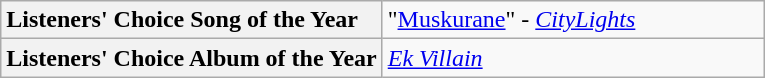<table class="wikitable">
<tr>
<th style="text-align: left; width:50%;">Listeners' Choice Song of the Year</th>
<td>"<a href='#'>Muskurane</a>" - <em><a href='#'>CityLights</a></em></td>
</tr>
<tr>
<th style="text-align: left;">Listeners' Choice Album of the Year</th>
<td><em><a href='#'>Ek Villain</a></em></td>
</tr>
</table>
